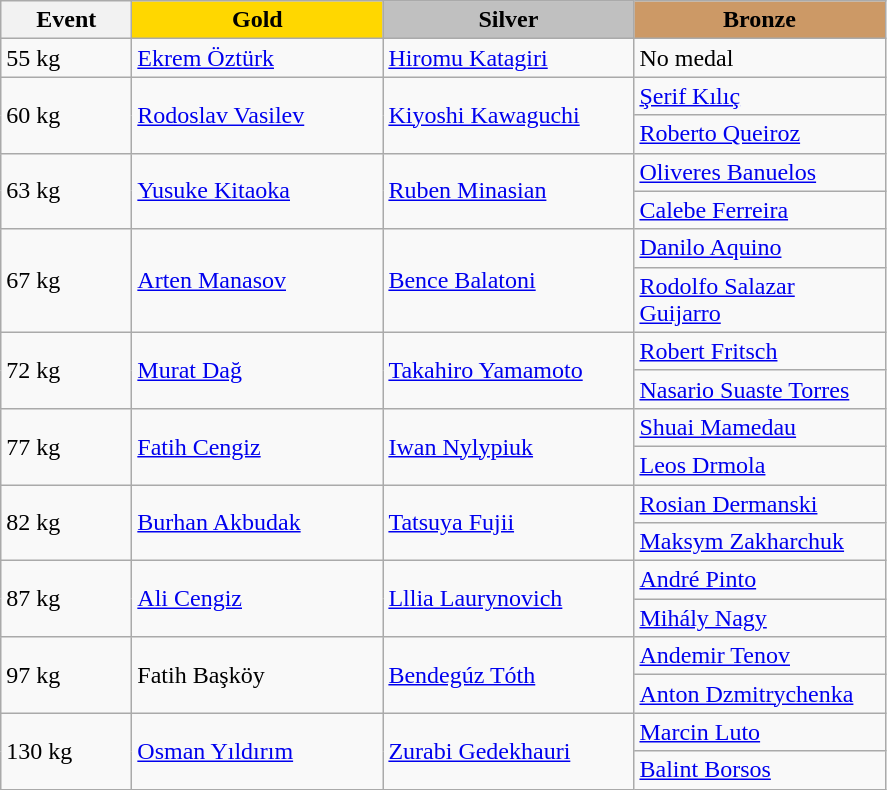<table class="wikitable">
<tr>
<th width="80">Event</th>
<th style="background-color:gold; width:160px">Gold</th>
<th style="background-color:silver; width:160px">Silver</th>
<th style="background-color:#CC9966; width:160px">Bronze</th>
</tr>
<tr>
<td>55 kg</td>
<td><a href='#'>Ekrem Öztürk</a><br></td>
<td><a href='#'>Hiromu Katagiri</a><br></td>
<td>No medal</td>
</tr>
<tr>
<td rowspan="2">60 kg</td>
<td rowspan="2"><a href='#'>Rodoslav Vasilev</a><br></td>
<td rowspan="2"><a href='#'>Kiyoshi Kawaguchi</a><br></td>
<td><a href='#'>Şerif Kılıç</a><br></td>
</tr>
<tr>
<td><a href='#'>Roberto Queiroz</a><br></td>
</tr>
<tr>
<td rowspan="2">63 kg</td>
<td rowspan="2"><a href='#'>Yusuke Kitaoka</a><br></td>
<td rowspan="2"><a href='#'>Ruben Minasian</a><br></td>
<td><a href='#'>Oliveres Banuelos</a><br></td>
</tr>
<tr>
<td><a href='#'>Calebe Ferreira</a><br></td>
</tr>
<tr>
<td rowspan="2">67 kg</td>
<td rowspan="2"><a href='#'>Arten Manasov</a><br></td>
<td rowspan="2"><a href='#'>Bence Balatoni</a><br></td>
<td><a href='#'>Danilo Aquino</a><br></td>
</tr>
<tr>
<td><a href='#'>Rodolfo Salazar Guijarro</a><br></td>
</tr>
<tr>
<td rowspan="2">72 kg</td>
<td rowspan="2"><a href='#'>Murat Dağ</a><br></td>
<td rowspan="2"><a href='#'>Takahiro Yamamoto</a><br></td>
<td><a href='#'>Robert Fritsch</a><br></td>
</tr>
<tr>
<td><a href='#'>Nasario Suaste Torres</a><br></td>
</tr>
<tr>
<td rowspan="2">77 kg</td>
<td rowspan="2"><a href='#'>Fatih Cengiz</a><br></td>
<td rowspan="2"><a href='#'>Iwan Nylypiuk</a><br></td>
<td><a href='#'>Shuai Mamedau</a><br></td>
</tr>
<tr>
<td><a href='#'>Leos Drmola</a><br></td>
</tr>
<tr>
<td rowspan="2">82 kg</td>
<td rowspan="2"><a href='#'>Burhan Akbudak</a><br></td>
<td rowspan="2"><a href='#'>Tatsuya Fujii</a><br></td>
<td><a href='#'>Rosian Dermanski</a><br></td>
</tr>
<tr>
<td><a href='#'>Maksym Zakharchuk</a><br></td>
</tr>
<tr>
<td rowspan="2">87 kg</td>
<td rowspan="2"><a href='#'>Ali Cengiz</a><br></td>
<td rowspan="2"><a href='#'>Lllia Laurynovich</a><br></td>
<td><a href='#'>André Pinto</a><br></td>
</tr>
<tr>
<td><a href='#'>Mihály Nagy</a><br></td>
</tr>
<tr>
<td rowspan="2">97 kg</td>
<td rowspan="2">Fatih Başköy<br></td>
<td rowspan="2"><a href='#'>Bendegúz Tóth</a><br></td>
<td><a href='#'>Andemir Tenov</a><br></td>
</tr>
<tr>
<td><a href='#'>Anton Dzmitrychenka</a><br></td>
</tr>
<tr>
<td rowspan="2">130 kg</td>
<td rowspan="2"><a href='#'>Osman Yıldırım</a><br></td>
<td rowspan="2"><a href='#'>Zurabi Gedekhauri</a><br></td>
<td><a href='#'>Marcin Luto</a><br></td>
</tr>
<tr>
<td><a href='#'>Balint Borsos</a><br></td>
</tr>
</table>
